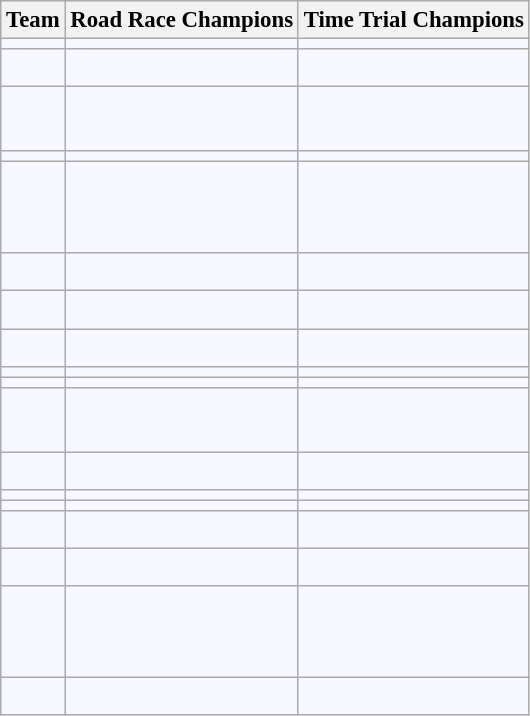<table class="wikitable sortable"  style="background:#f7f8ff; font-size:95%;">
<tr>
<th>Team</th>
<th>Road Race Champions</th>
<th>Time Trial Champions</th>
</tr>
<tr>
<td></td>
<td></td>
<td></td>
</tr>
<tr>
<td></td>
<td> <br> </td>
<td> <br> </td>
</tr>
<tr>
<td></td>
<td> </td>
<td> <br> <br> </td>
</tr>
<tr>
<td></td>
<td> </td>
<td> </td>
</tr>
<tr>
<td></td>
<td> <br> <br> <br> </td>
<td>  <br>  <br> <br> </td>
</tr>
<tr>
<td></td>
<td> </td>
<td> <br> </td>
</tr>
<tr>
<td></td>
<td> </td>
<td> <br> </td>
</tr>
<tr>
<td></td>
<td> <br> </td>
<td> </td>
</tr>
<tr>
<td></td>
<td></td>
<td></td>
</tr>
<tr>
<td></td>
<td> </td>
<td></td>
</tr>
<tr>
<td></td>
<td> </td>
<td> <br> <br> </td>
</tr>
<tr>
<td></td>
<td> </td>
<td> <br> </td>
</tr>
<tr>
<td></td>
<td></td>
<td> </td>
</tr>
<tr>
<td></td>
<td> </td>
<td> </td>
</tr>
<tr>
<td></td>
<td> </td>
<td> <br> </td>
</tr>
<tr>
<td></td>
<td> </td>
<td> <br> </td>
</tr>
<tr>
<td></td>
<td> <br> <br> <br> </td>
<td> </td>
</tr>
<tr>
<td></td>
<td> <br> </td>
<td> </td>
</tr>
</table>
